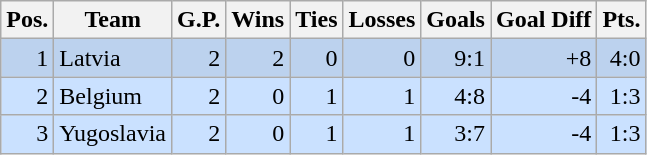<table class="wikitable">
<tr>
<th>Pos.</th>
<th>Team</th>
<th>G.P.</th>
<th>Wins</th>
<th>Ties</th>
<th>Losses</th>
<th>Goals</th>
<th>Goal Diff</th>
<th>Pts.</th>
</tr>
<tr bgcolor="#BCD2EE" align="right">
<td>1</td>
<td align="left"> Latvia</td>
<td>2</td>
<td>2</td>
<td>0</td>
<td>0</td>
<td>9:1</td>
<td>+8</td>
<td>4:0</td>
</tr>
<tr bgcolor="#CAE1FF" align="right">
<td>2</td>
<td align="left"> Belgium</td>
<td>2</td>
<td>0</td>
<td>1</td>
<td>1</td>
<td>4:8</td>
<td>-4</td>
<td>1:3</td>
</tr>
<tr bgcolor="#CAE1FF" align="right">
<td>3</td>
<td align="left"> Yugoslavia</td>
<td>2</td>
<td>0</td>
<td>1</td>
<td>1</td>
<td>3:7</td>
<td>-4</td>
<td>1:3</td>
</tr>
</table>
